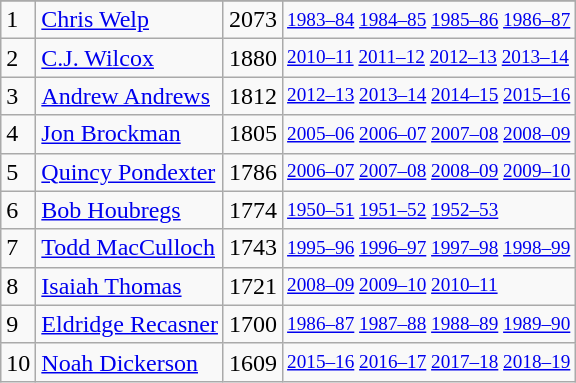<table class="wikitable">
<tr>
</tr>
<tr>
<td>1</td>
<td><a href='#'>Chris Welp</a></td>
<td>2073</td>
<td style="font-size:80%;"><a href='#'>1983–84</a> <a href='#'>1984–85</a> <a href='#'>1985–86</a> <a href='#'>1986–87</a></td>
</tr>
<tr>
<td>2</td>
<td><a href='#'>C.J. Wilcox</a></td>
<td>1880</td>
<td style="font-size:80%;"><a href='#'>2010–11</a> <a href='#'>2011–12</a> <a href='#'>2012–13</a> <a href='#'>2013–14</a></td>
</tr>
<tr>
<td>3</td>
<td><a href='#'>Andrew Andrews</a></td>
<td>1812</td>
<td style="font-size:80%;"><a href='#'>2012–13</a> <a href='#'>2013–14</a> <a href='#'>2014–15</a> <a href='#'>2015–16</a></td>
</tr>
<tr>
<td>4</td>
<td><a href='#'>Jon Brockman</a></td>
<td>1805</td>
<td style="font-size:80%;"><a href='#'>2005–06</a> <a href='#'>2006–07</a> <a href='#'>2007–08</a> <a href='#'>2008–09</a></td>
</tr>
<tr>
<td>5</td>
<td><a href='#'>Quincy Pondexter</a></td>
<td>1786</td>
<td style="font-size:80%;"><a href='#'>2006–07</a> <a href='#'>2007–08</a> <a href='#'>2008–09</a> <a href='#'>2009–10</a></td>
</tr>
<tr>
<td>6</td>
<td><a href='#'>Bob Houbregs</a></td>
<td>1774</td>
<td style="font-size:80%;"><a href='#'>1950–51</a> <a href='#'>1951–52</a> <a href='#'>1952–53</a></td>
</tr>
<tr>
<td>7</td>
<td><a href='#'>Todd MacCulloch</a></td>
<td>1743</td>
<td style="font-size:80%;"><a href='#'>1995–96</a> <a href='#'>1996–97</a> <a href='#'>1997–98</a> <a href='#'>1998–99</a></td>
</tr>
<tr>
<td>8</td>
<td><a href='#'>Isaiah Thomas</a></td>
<td>1721</td>
<td style="font-size:80%;"><a href='#'>2008–09</a> <a href='#'>2009–10</a> <a href='#'>2010–11</a></td>
</tr>
<tr>
<td>9</td>
<td><a href='#'>Eldridge Recasner</a></td>
<td>1700</td>
<td style="font-size:80%;"><a href='#'>1986–87</a> <a href='#'>1987–88</a> <a href='#'>1988–89</a> <a href='#'>1989–90</a></td>
</tr>
<tr>
<td>10</td>
<td><a href='#'>Noah Dickerson</a></td>
<td>1609</td>
<td style="font-size:80%;"><a href='#'>2015–16</a> <a href='#'>2016–17</a> <a href='#'>2017–18</a> <a href='#'>2018–19</a></td>
</tr>
</table>
